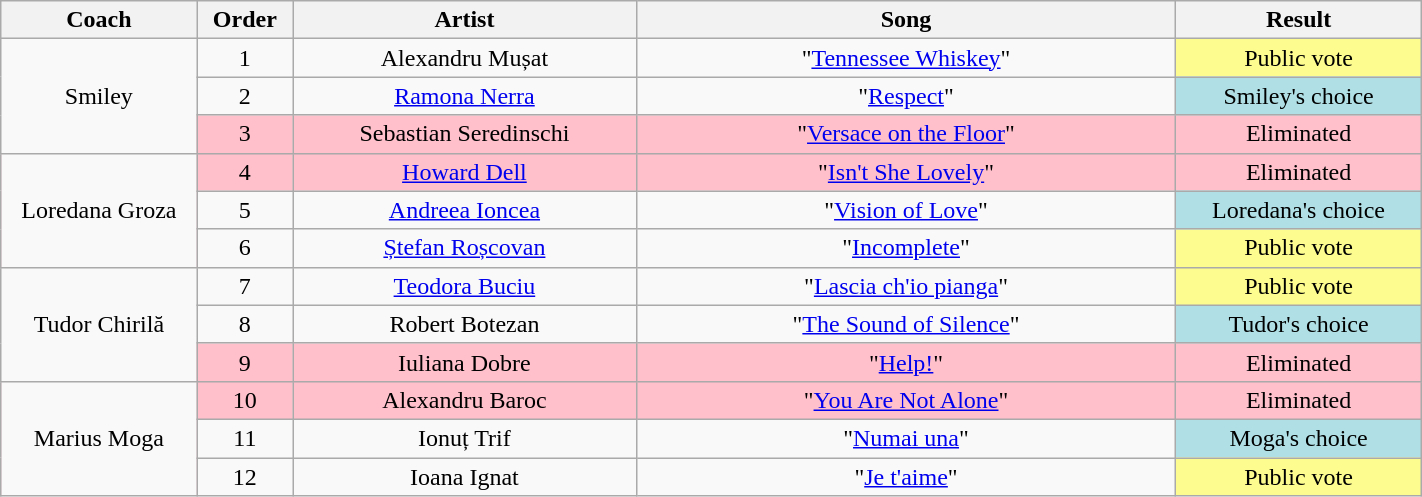<table class="wikitable" style="text-align: center; width:75%;">
<tr>
<th style="width:08%;">Coach</th>
<th style="width:02%;">Order</th>
<th style="width:14%;">Artist</th>
<th style="width:22%;">Song</th>
<th style="width:10%;">Result</th>
</tr>
<tr>
<td rowspan="3">Smiley</td>
<td>1</td>
<td>Alexandru Mușat</td>
<td>"<a href='#'>Tennessee Whiskey</a>"</td>
<td bgcolor="#fdfc8f">Public vote</td>
</tr>
<tr>
<td>2</td>
<td><a href='#'>Ramona Nerra</a></td>
<td>"<a href='#'>Respect</a>"</td>
<td bgcolor="#b0e0e6">Smiley's choice</td>
</tr>
<tr bgcolor="pink">
<td>3</td>
<td>Sebastian Seredinschi</td>
<td>"<a href='#'>Versace on the Floor</a>"</td>
<td>Eliminated</td>
</tr>
<tr bgcolor="pink">
<td rowspan="3" bgcolor="#f9f9f9">Loredana Groza</td>
<td>4</td>
<td><a href='#'>Howard Dell</a></td>
<td>"<a href='#'>Isn't She Lovely</a>"</td>
<td>Eliminated</td>
</tr>
<tr>
<td>5</td>
<td><a href='#'>Andreea Ioncea</a></td>
<td>"<a href='#'>Vision of Love</a>"</td>
<td bgcolor="#b0e0e6">Loredana's choice</td>
</tr>
<tr>
<td>6</td>
<td><a href='#'>Ștefan Roșcovan</a></td>
<td>"<a href='#'>Incomplete</a>"</td>
<td bgcolor="#fdfc8f">Public vote</td>
</tr>
<tr>
<td rowspan="3">Tudor Chirilă</td>
<td>7</td>
<td><a href='#'>Teodora Buciu</a></td>
<td>"<a href='#'>Lascia ch'io pianga</a>"</td>
<td bgcolor="#fdfc8f">Public vote</td>
</tr>
<tr>
<td>8</td>
<td>Robert Botezan</td>
<td>"<a href='#'>The Sound of Silence</a>"</td>
<td bgcolor="#b0e0e6">Tudor's choice</td>
</tr>
<tr bgcolor="pink">
<td>9</td>
<td>Iuliana Dobre</td>
<td>"<a href='#'>Help!</a>"</td>
<td>Eliminated</td>
</tr>
<tr bgcolor="pink">
<td rowspan="3" bgcolor="#f9f9f9">Marius Moga</td>
<td>10</td>
<td>Alexandru Baroc</td>
<td>"<a href='#'>You Are Not Alone</a>"</td>
<td>Eliminated</td>
</tr>
<tr>
<td>11</td>
<td>Ionuț Trif</td>
<td>"<a href='#'>Numai una</a>"</td>
<td bgcolor="#b0e0e6">Moga's choice</td>
</tr>
<tr>
<td>12</td>
<td>Ioana Ignat</td>
<td>"<a href='#'>Je t'aime</a>"</td>
<td bgcolor="#fdfc8f">Public vote</td>
</tr>
</table>
